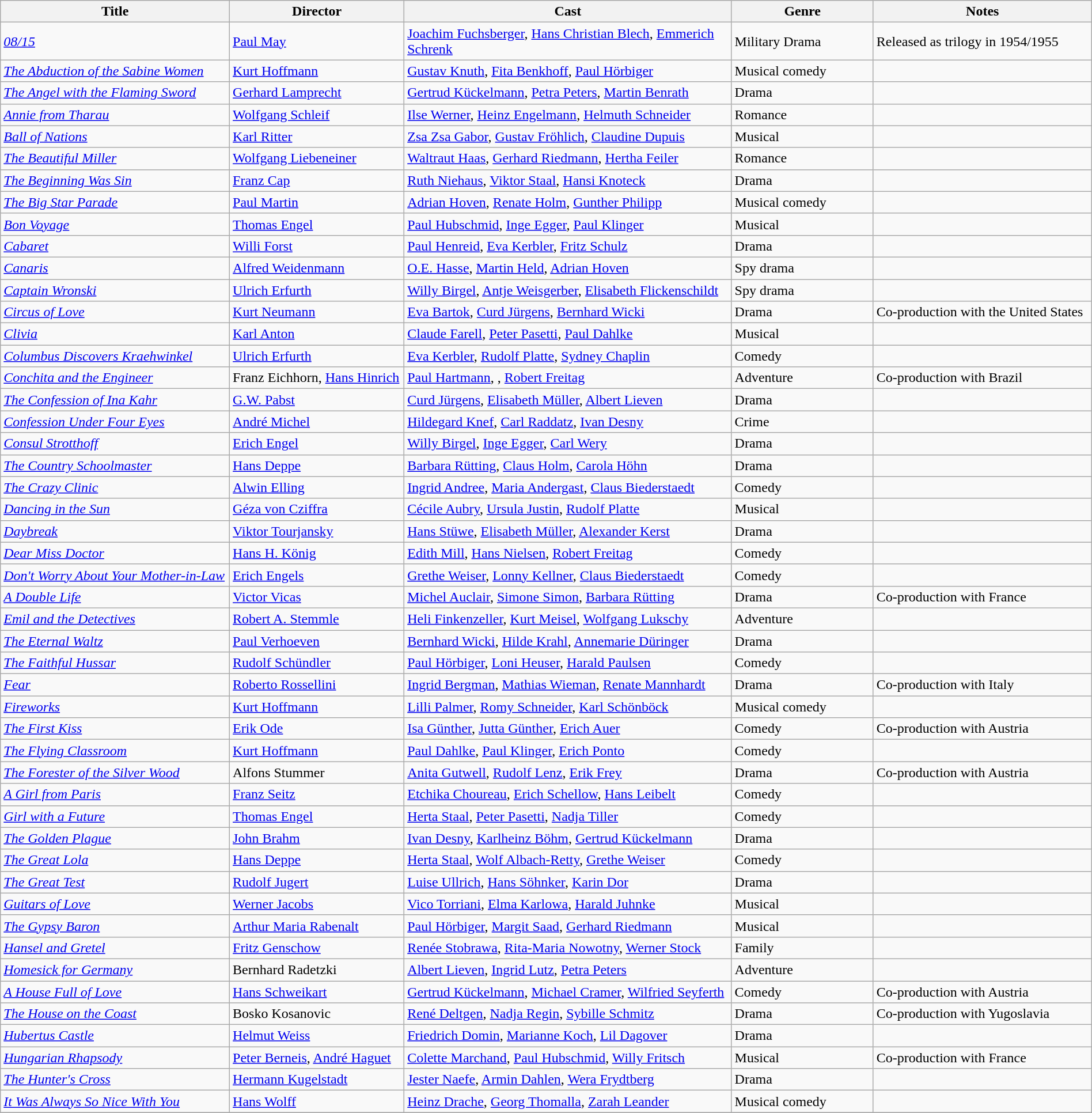<table class="wikitable" style="width:100%;">
<tr>
<th style="width:21%;">Title</th>
<th style="width:16%;">Director</th>
<th style="width:30%;">Cast</th>
<th style="width:13%;">Genre</th>
<th style="width:20%;">Notes</th>
</tr>
<tr>
<td><em><a href='#'>08/15</a></em></td>
<td><a href='#'>Paul May</a></td>
<td><a href='#'>Joachim Fuchsberger</a>, <a href='#'>Hans Christian Blech</a>, <a href='#'>Emmerich Schrenk</a></td>
<td>Military Drama</td>
<td>Released as trilogy in 1954/1955</td>
</tr>
<tr>
<td><em><a href='#'>The Abduction of the Sabine Women</a></em></td>
<td><a href='#'>Kurt Hoffmann</a></td>
<td><a href='#'>Gustav Knuth</a>, <a href='#'>Fita Benkhoff</a>, <a href='#'>Paul Hörbiger</a></td>
<td>Musical comedy</td>
<td></td>
</tr>
<tr>
<td><em><a href='#'>The Angel with the Flaming Sword</a></em></td>
<td><a href='#'>Gerhard Lamprecht</a></td>
<td><a href='#'>Gertrud Kückelmann</a>, <a href='#'>Petra Peters</a>, <a href='#'>Martin Benrath</a></td>
<td>Drama</td>
<td></td>
</tr>
<tr>
<td><em><a href='#'>Annie from Tharau</a></em></td>
<td><a href='#'>Wolfgang Schleif</a></td>
<td><a href='#'>Ilse Werner</a>, <a href='#'>Heinz Engelmann</a>, <a href='#'>Helmuth Schneider</a></td>
<td>Romance</td>
<td></td>
</tr>
<tr>
<td><em><a href='#'>Ball of Nations</a></em></td>
<td><a href='#'>Karl Ritter</a></td>
<td><a href='#'>Zsa Zsa Gabor</a>, <a href='#'>Gustav Fröhlich</a>, <a href='#'>Claudine Dupuis</a></td>
<td>Musical</td>
<td></td>
</tr>
<tr>
<td><em><a href='#'>The Beautiful Miller</a></em></td>
<td><a href='#'>Wolfgang Liebeneiner</a></td>
<td><a href='#'>Waltraut Haas</a>, <a href='#'>Gerhard Riedmann</a>, <a href='#'>Hertha Feiler</a></td>
<td>Romance</td>
<td></td>
</tr>
<tr>
<td><em><a href='#'>The Beginning Was Sin</a></em></td>
<td><a href='#'>Franz Cap</a></td>
<td><a href='#'>Ruth Niehaus</a>, <a href='#'>Viktor Staal</a>, <a href='#'>Hansi Knoteck</a></td>
<td>Drama</td>
<td></td>
</tr>
<tr>
<td><em><a href='#'>The Big Star Parade</a></em></td>
<td><a href='#'>Paul Martin</a></td>
<td><a href='#'>Adrian Hoven</a>, <a href='#'>Renate Holm</a>, <a href='#'>Gunther Philipp</a></td>
<td>Musical comedy</td>
<td></td>
</tr>
<tr>
<td><em><a href='#'>Bon Voyage</a></em></td>
<td><a href='#'>Thomas Engel</a></td>
<td><a href='#'>Paul Hubschmid</a>, <a href='#'>Inge Egger</a>, <a href='#'>Paul Klinger</a></td>
<td>Musical</td>
<td></td>
</tr>
<tr>
<td><em><a href='#'>Cabaret</a></em></td>
<td><a href='#'>Willi Forst</a></td>
<td><a href='#'>Paul Henreid</a>, <a href='#'>Eva Kerbler</a>, <a href='#'>Fritz Schulz</a></td>
<td>Drama</td>
<td></td>
</tr>
<tr>
<td><em><a href='#'>Canaris</a></em></td>
<td><a href='#'>Alfred Weidenmann</a></td>
<td><a href='#'>O.E. Hasse</a>, <a href='#'>Martin Held</a>, <a href='#'>Adrian Hoven</a></td>
<td>Spy drama</td>
<td></td>
</tr>
<tr>
<td><em><a href='#'>Captain Wronski</a></em></td>
<td><a href='#'>Ulrich Erfurth</a></td>
<td><a href='#'>Willy Birgel</a>, <a href='#'>Antje Weisgerber</a>, <a href='#'>Elisabeth Flickenschildt</a></td>
<td>Spy drama</td>
<td></td>
</tr>
<tr>
<td><em><a href='#'>Circus of Love</a></em></td>
<td><a href='#'>Kurt Neumann</a></td>
<td><a href='#'>Eva Bartok</a>, <a href='#'>Curd Jürgens</a>, <a href='#'>Bernhard Wicki</a></td>
<td>Drama</td>
<td>Co-production with the United States</td>
</tr>
<tr>
<td><em><a href='#'>Clivia</a></em></td>
<td><a href='#'>Karl Anton</a></td>
<td><a href='#'>Claude Farell</a>, <a href='#'>Peter Pasetti</a>, <a href='#'>Paul Dahlke</a></td>
<td>Musical</td>
<td></td>
</tr>
<tr>
<td><em><a href='#'>Columbus Discovers Kraehwinkel</a></em></td>
<td><a href='#'>Ulrich Erfurth</a></td>
<td><a href='#'>Eva Kerbler</a>, <a href='#'>Rudolf Platte</a>, <a href='#'>Sydney Chaplin</a></td>
<td>Comedy</td>
<td></td>
</tr>
<tr>
<td><em><a href='#'>Conchita and the Engineer</a></em></td>
<td>Franz Eichhorn, <a href='#'>Hans Hinrich</a></td>
<td><a href='#'>Paul Hartmann</a>, , <a href='#'>Robert Freitag</a></td>
<td>Adventure</td>
<td>Co-production with Brazil</td>
</tr>
<tr>
<td><em><a href='#'>The Confession of Ina Kahr</a></em></td>
<td><a href='#'>G.W. Pabst</a></td>
<td><a href='#'>Curd Jürgens</a>, <a href='#'>Elisabeth Müller</a>, <a href='#'>Albert Lieven</a></td>
<td>Drama</td>
<td></td>
</tr>
<tr>
<td><em><a href='#'>Confession Under Four Eyes</a></em></td>
<td><a href='#'>André Michel</a></td>
<td><a href='#'>Hildegard Knef</a>, <a href='#'>Carl Raddatz</a>, <a href='#'>Ivan Desny</a></td>
<td>Crime</td>
<td></td>
</tr>
<tr>
<td><em><a href='#'>Consul Strotthoff</a></em></td>
<td><a href='#'>Erich Engel</a></td>
<td><a href='#'>Willy Birgel</a>, <a href='#'>Inge Egger</a>, <a href='#'>Carl Wery</a></td>
<td>Drama</td>
<td></td>
</tr>
<tr>
<td><em><a href='#'>The Country Schoolmaster</a></em></td>
<td><a href='#'>Hans Deppe</a></td>
<td><a href='#'>Barbara Rütting</a>, <a href='#'>Claus Holm</a>, <a href='#'>Carola Höhn</a></td>
<td>Drama</td>
<td></td>
</tr>
<tr>
<td><em><a href='#'>The Crazy Clinic</a></em></td>
<td><a href='#'>Alwin Elling</a></td>
<td><a href='#'>Ingrid Andree</a>, <a href='#'>Maria Andergast</a>, <a href='#'>Claus Biederstaedt</a></td>
<td>Comedy</td>
<td></td>
</tr>
<tr>
<td><em><a href='#'>Dancing in the Sun</a></em></td>
<td><a href='#'>Géza von Cziffra</a></td>
<td><a href='#'>Cécile Aubry</a>, <a href='#'>Ursula Justin</a>, <a href='#'>Rudolf Platte</a></td>
<td>Musical</td>
<td></td>
</tr>
<tr>
<td><em><a href='#'>Daybreak</a></em></td>
<td><a href='#'>Viktor Tourjansky</a></td>
<td><a href='#'>Hans Stüwe</a>, <a href='#'>Elisabeth Müller</a>, <a href='#'>Alexander Kerst</a></td>
<td>Drama</td>
<td></td>
</tr>
<tr>
<td><em><a href='#'>Dear Miss Doctor</a></em></td>
<td><a href='#'>Hans H. König</a></td>
<td><a href='#'>Edith Mill</a>, <a href='#'>Hans Nielsen</a>, <a href='#'>Robert Freitag</a></td>
<td>Comedy</td>
<td></td>
</tr>
<tr>
<td><em><a href='#'>Don't Worry About Your Mother-in-Law</a></em></td>
<td><a href='#'>Erich Engels</a></td>
<td><a href='#'>Grethe Weiser</a>, <a href='#'>Lonny Kellner</a>, <a href='#'>Claus Biederstaedt</a></td>
<td>Comedy</td>
<td></td>
</tr>
<tr>
<td><em><a href='#'>A Double Life</a></em></td>
<td><a href='#'>Victor Vicas</a></td>
<td><a href='#'>Michel Auclair</a>, <a href='#'>Simone Simon</a>, <a href='#'>Barbara Rütting</a></td>
<td>Drama</td>
<td>Co-production with France</td>
</tr>
<tr>
<td><em><a href='#'>Emil and the Detectives</a></em></td>
<td><a href='#'>Robert A. Stemmle</a></td>
<td><a href='#'>Heli Finkenzeller</a>, <a href='#'>Kurt Meisel</a>, <a href='#'>Wolfgang Lukschy</a></td>
<td>Adventure</td>
<td></td>
</tr>
<tr>
<td><em><a href='#'>The Eternal Waltz</a></em></td>
<td><a href='#'>Paul Verhoeven</a></td>
<td><a href='#'>Bernhard Wicki</a>, <a href='#'>Hilde Krahl</a>, <a href='#'>Annemarie Düringer</a></td>
<td>Drama</td>
<td></td>
</tr>
<tr>
<td><em><a href='#'>The Faithful Hussar</a></em></td>
<td><a href='#'>Rudolf Schündler</a></td>
<td><a href='#'>Paul Hörbiger</a>, <a href='#'>Loni Heuser</a>, <a href='#'>Harald Paulsen</a></td>
<td>Comedy</td>
<td></td>
</tr>
<tr>
<td><em><a href='#'>Fear</a></em></td>
<td><a href='#'>Roberto Rossellini</a></td>
<td><a href='#'>Ingrid Bergman</a>, <a href='#'>Mathias Wieman</a>, <a href='#'>Renate Mannhardt</a></td>
<td>Drama</td>
<td>Co-production with Italy</td>
</tr>
<tr>
<td><em><a href='#'>Fireworks</a></em></td>
<td><a href='#'>Kurt Hoffmann</a></td>
<td><a href='#'>Lilli Palmer</a>, <a href='#'>Romy Schneider</a>, <a href='#'>Karl Schönböck</a></td>
<td>Musical comedy</td>
<td></td>
</tr>
<tr>
<td><em><a href='#'>The First Kiss</a></em></td>
<td><a href='#'>Erik Ode</a></td>
<td><a href='#'>Isa Günther</a>, <a href='#'>Jutta Günther</a>, <a href='#'>Erich Auer</a></td>
<td>Comedy</td>
<td>Co-production with Austria</td>
</tr>
<tr>
<td><em><a href='#'>The Flying Classroom</a></em></td>
<td><a href='#'>Kurt Hoffmann</a></td>
<td><a href='#'>Paul Dahlke</a>, <a href='#'>Paul Klinger</a>, <a href='#'>Erich Ponto</a></td>
<td>Comedy</td>
<td></td>
</tr>
<tr>
<td><em><a href='#'>The Forester of the Silver Wood</a></em></td>
<td>Alfons Stummer</td>
<td><a href='#'>Anita Gutwell</a>, <a href='#'>Rudolf Lenz</a>, <a href='#'>Erik Frey</a></td>
<td>Drama</td>
<td>Co-production with Austria</td>
</tr>
<tr>
<td><em><a href='#'>A Girl from Paris</a></em></td>
<td><a href='#'>Franz Seitz</a></td>
<td><a href='#'>Etchika Choureau</a>, <a href='#'>Erich Schellow</a>, <a href='#'>Hans Leibelt</a></td>
<td>Comedy</td>
<td></td>
</tr>
<tr>
<td><em><a href='#'>Girl with a Future</a></em></td>
<td><a href='#'>Thomas Engel</a></td>
<td><a href='#'>Herta Staal</a>, <a href='#'>Peter Pasetti</a>, <a href='#'>Nadja Tiller</a></td>
<td>Comedy</td>
<td></td>
</tr>
<tr>
<td><em><a href='#'>The Golden Plague</a></em></td>
<td><a href='#'>John Brahm</a></td>
<td><a href='#'>Ivan Desny</a>, <a href='#'>Karlheinz Böhm</a>, <a href='#'>Gertrud Kückelmann</a></td>
<td>Drama</td>
<td></td>
</tr>
<tr>
<td><em><a href='#'>The Great Lola</a></em></td>
<td><a href='#'>Hans Deppe</a></td>
<td><a href='#'>Herta Staal</a>, <a href='#'>Wolf Albach-Retty</a>, <a href='#'>Grethe Weiser</a></td>
<td>Comedy</td>
<td></td>
</tr>
<tr>
<td><em><a href='#'>The Great Test</a></em></td>
<td><a href='#'>Rudolf Jugert</a></td>
<td><a href='#'>Luise Ullrich</a>, <a href='#'>Hans Söhnker</a>, <a href='#'>Karin Dor</a></td>
<td>Drama</td>
<td></td>
</tr>
<tr>
<td><em><a href='#'>Guitars of Love</a></em></td>
<td><a href='#'>Werner Jacobs</a></td>
<td><a href='#'>Vico Torriani</a>, <a href='#'>Elma Karlowa</a>, <a href='#'>Harald Juhnke</a></td>
<td>Musical</td>
<td></td>
</tr>
<tr>
<td><em><a href='#'>The Gypsy Baron</a></em></td>
<td><a href='#'>Arthur Maria Rabenalt</a></td>
<td><a href='#'>Paul Hörbiger</a>, <a href='#'>Margit Saad</a>, <a href='#'>Gerhard Riedmann</a></td>
<td>Musical</td>
<td></td>
</tr>
<tr>
<td><em><a href='#'>Hansel and Gretel</a></em></td>
<td><a href='#'>Fritz Genschow</a></td>
<td><a href='#'>Renée Stobrawa</a>, <a href='#'>Rita-Maria Nowotny</a>, <a href='#'>Werner Stock</a></td>
<td>Family</td>
<td></td>
</tr>
<tr>
<td><em><a href='#'>Homesick for Germany</a></em></td>
<td>Bernhard Radetzki</td>
<td><a href='#'>Albert Lieven</a>, <a href='#'>Ingrid Lutz</a>, <a href='#'>Petra Peters</a></td>
<td>Adventure</td>
<td></td>
</tr>
<tr>
<td><em><a href='#'>A House Full of Love</a></em></td>
<td><a href='#'>Hans Schweikart</a></td>
<td><a href='#'>Gertrud Kückelmann</a>, <a href='#'>Michael Cramer</a>, <a href='#'>Wilfried Seyferth</a></td>
<td>Comedy</td>
<td>Co-production with Austria</td>
</tr>
<tr>
<td><em><a href='#'>The House on the Coast</a></em></td>
<td>Bosko Kosanovic</td>
<td><a href='#'>René Deltgen</a>, <a href='#'>Nadja Regin</a>, <a href='#'>Sybille Schmitz</a></td>
<td>Drama</td>
<td>Co-production with Yugoslavia</td>
</tr>
<tr>
<td><em><a href='#'>Hubertus Castle</a></em></td>
<td><a href='#'>Helmut Weiss</a></td>
<td><a href='#'>Friedrich Domin</a>, <a href='#'>Marianne Koch</a>, <a href='#'>Lil Dagover</a></td>
<td>Drama</td>
<td></td>
</tr>
<tr>
<td><em><a href='#'>Hungarian Rhapsody</a></em></td>
<td><a href='#'>Peter Berneis</a>, <a href='#'>André Haguet</a></td>
<td><a href='#'>Colette Marchand</a>, <a href='#'>Paul Hubschmid</a>, <a href='#'>Willy Fritsch</a></td>
<td>Musical</td>
<td>Co-production with France</td>
</tr>
<tr>
<td><em><a href='#'>The Hunter's Cross</a></em></td>
<td><a href='#'>Hermann Kugelstadt</a></td>
<td><a href='#'>Jester Naefe</a>, <a href='#'>Armin Dahlen</a>, <a href='#'>Wera Frydtberg</a></td>
<td>Drama</td>
<td></td>
</tr>
<tr>
<td><em><a href='#'>It Was Always So Nice With You</a></em></td>
<td><a href='#'>Hans Wolff</a></td>
<td><a href='#'>Heinz Drache</a>, <a href='#'>Georg Thomalla</a>, <a href='#'>Zarah Leander</a></td>
<td>Musical comedy</td>
<td></td>
</tr>
<tr>
</tr>
</table>
